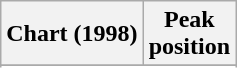<table class="wikitable sortable plainrowheaders" style="text-align:center">
<tr>
<th scope="col">Chart (1998)</th>
<th scope="col">Peak<br> position</th>
</tr>
<tr>
</tr>
<tr>
</tr>
</table>
